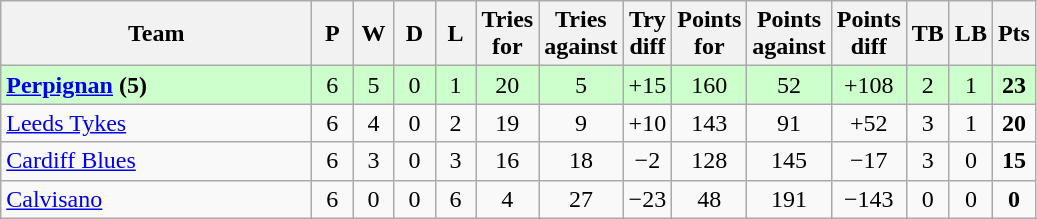<table class="wikitable" style="text-align: center;">
<tr>
<th width="200">Team</th>
<th width="20">P</th>
<th width="20">W</th>
<th width="20">D</th>
<th width="20">L</th>
<th width="20">Tries for</th>
<th width="20">Tries against</th>
<th width="20">Try diff</th>
<th width="20">Points for</th>
<th width="20">Points against</th>
<th width="25">Points diff</th>
<th width="20">TB</th>
<th width="20">LB</th>
<th width="20">Pts</th>
</tr>
<tr bgcolor=#ccffcc>
<td align=left> <strong><a href='#'>Perpignan</a> (5)</strong></td>
<td>6</td>
<td>5</td>
<td>0</td>
<td>1</td>
<td>20</td>
<td>5</td>
<td>+15</td>
<td>160</td>
<td>52</td>
<td>+108</td>
<td>2</td>
<td>1</td>
<td><strong>23</strong></td>
</tr>
<tr>
<td align=left> <a href='#'>Leeds Tykes</a></td>
<td>6</td>
<td>4</td>
<td>0</td>
<td>2</td>
<td>19</td>
<td>9</td>
<td>+10</td>
<td>143</td>
<td>91</td>
<td>+52</td>
<td>3</td>
<td>1</td>
<td><strong>20</strong></td>
</tr>
<tr>
<td align=left> <a href='#'>Cardiff Blues</a></td>
<td>6</td>
<td>3</td>
<td>0</td>
<td>3</td>
<td>16</td>
<td>18</td>
<td>−2</td>
<td>128</td>
<td>145</td>
<td>−17</td>
<td>3</td>
<td>0</td>
<td><strong>15</strong></td>
</tr>
<tr>
<td align=left> <a href='#'>Calvisano</a></td>
<td>6</td>
<td>0</td>
<td>0</td>
<td>6</td>
<td>4</td>
<td>27</td>
<td>−23</td>
<td>48</td>
<td>191</td>
<td>−143</td>
<td>0</td>
<td>0</td>
<td><strong>0</strong></td>
</tr>
</table>
